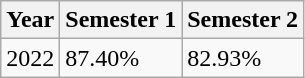<table class="wikitable">
<tr>
<th>Year</th>
<th>Semester 1</th>
<th>Semester 2</th>
</tr>
<tr>
<td>2022</td>
<td>87.40%</td>
<td>82.93%</td>
</tr>
</table>
